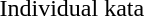<table>
<tr>
<td rowspan=2>Individual kata</td>
<td rowspan=2></td>
<td rowspan=2></td>
<td></td>
</tr>
<tr>
<td></td>
</tr>
</table>
